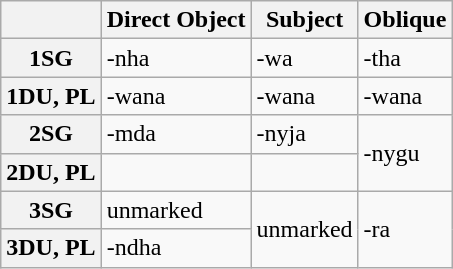<table class="wikitable">
<tr>
<th></th>
<th>Direct Object</th>
<th>Subject</th>
<th>Oblique</th>
</tr>
<tr>
<th>1SG</th>
<td>-nha</td>
<td>-wa</td>
<td>-tha</td>
</tr>
<tr>
<th>1DU, PL</th>
<td>-wana</td>
<td>-wana</td>
<td>-wana</td>
</tr>
<tr>
<th>2SG</th>
<td>-mda</td>
<td>-nyja</td>
<td rowspan="2">-nygu</td>
</tr>
<tr>
<th>2DU, PL</th>
<td></td>
<td></td>
</tr>
<tr>
<th>3SG</th>
<td>unmarked</td>
<td rowspan="2">unmarked</td>
<td rowspan="2">-ra</td>
</tr>
<tr>
<th>3DU, PL</th>
<td>-ndha</td>
</tr>
</table>
